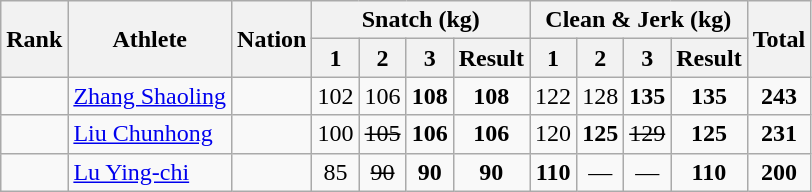<table class="wikitable sortable" style="text-align:center;">
<tr>
<th rowspan=2>Rank</th>
<th rowspan=2>Athlete</th>
<th rowspan=2>Nation</th>
<th colspan=4>Snatch (kg)</th>
<th colspan=4>Clean & Jerk (kg)</th>
<th rowspan=2>Total</th>
</tr>
<tr>
<th>1</th>
<th>2</th>
<th>3</th>
<th>Result</th>
<th>1</th>
<th>2</th>
<th>3</th>
<th>Result</th>
</tr>
<tr>
<td></td>
<td align=left><a href='#'>Zhang Shaoling</a></td>
<td align=left></td>
<td>102</td>
<td>106</td>
<td><strong>108</strong></td>
<td><strong>108</strong></td>
<td>122</td>
<td>128</td>
<td><strong>135</strong></td>
<td><strong>135</strong></td>
<td><strong>243</strong></td>
</tr>
<tr>
<td></td>
<td align=left><a href='#'>Liu Chunhong</a></td>
<td align=left></td>
<td>100</td>
<td><s>105</s></td>
<td><strong>106</strong></td>
<td><strong>106</strong></td>
<td>120</td>
<td><strong>125</strong></td>
<td><s>129</s></td>
<td><strong>125</strong></td>
<td><strong>231</strong></td>
</tr>
<tr>
<td></td>
<td align=left><a href='#'>Lu Ying-chi</a></td>
<td align=left></td>
<td>85</td>
<td><s>90</s></td>
<td><strong>90</strong></td>
<td><strong>90</strong></td>
<td><strong>110</strong></td>
<td>—</td>
<td>—</td>
<td><strong>110</strong></td>
<td><strong>200</strong></td>
</tr>
</table>
